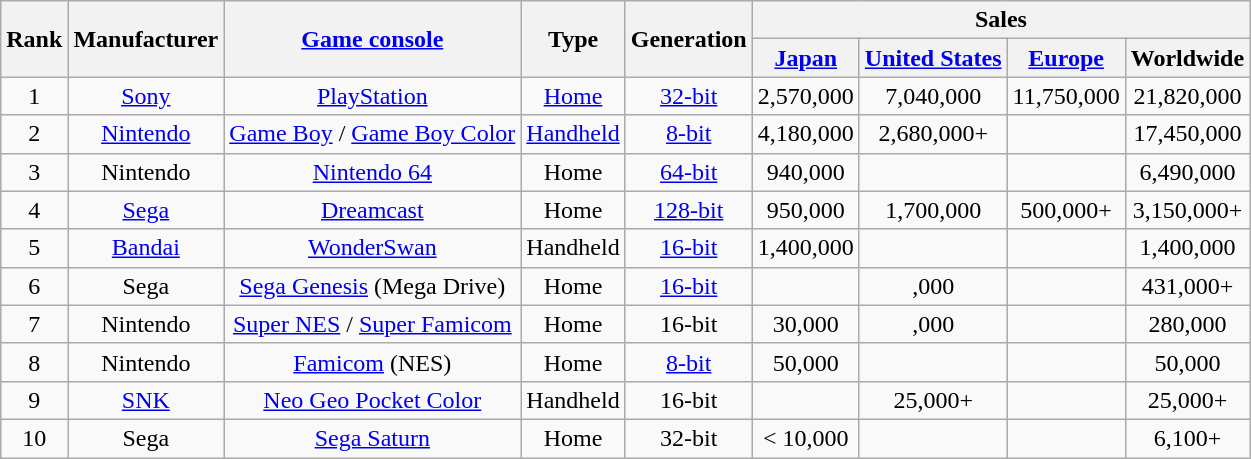<table class="wikitable sortable" style="text-align:center">
<tr>
<th rowspan="2">Rank</th>
<th rowspan="2">Manufacturer</th>
<th rowspan="2"><a href='#'>Game console</a></th>
<th rowspan="2">Type</th>
<th rowspan="2">Generation</th>
<th colspan="4">Sales</th>
</tr>
<tr>
<th data-sort-type="number"><a href='#'>Japan</a></th>
<th data-sort-type="number"><a href='#'>United States</a></th>
<th data-sort-type="number"><a href='#'>Europe</a></th>
<th data-sort-type="number">Worldwide</th>
</tr>
<tr>
<td>1</td>
<td><a href='#'>Sony</a></td>
<td><a href='#'>PlayStation</a></td>
<td><a href='#'>Home</a></td>
<td><a href='#'>32-bit</a></td>
<td>2,570,000</td>
<td>7,040,000</td>
<td>11,750,000</td>
<td>21,820,000</td>
</tr>
<tr>
<td>2</td>
<td><a href='#'>Nintendo</a></td>
<td><a href='#'>Game Boy</a> / <a href='#'>Game Boy Color</a></td>
<td><a href='#'>Handheld</a></td>
<td><a href='#'>8-bit</a></td>
<td>4,180,000</td>
<td>2,680,000+</td>
<td></td>
<td>17,450,000</td>
</tr>
<tr>
<td>3</td>
<td>Nintendo</td>
<td><a href='#'>Nintendo 64</a></td>
<td>Home</td>
<td><a href='#'>64-bit</a></td>
<td>940,000</td>
<td></td>
<td></td>
<td>6,490,000</td>
</tr>
<tr>
<td>4</td>
<td><a href='#'>Sega</a></td>
<td><a href='#'>Dreamcast</a></td>
<td>Home</td>
<td><a href='#'>128-bit</a></td>
<td>950,000</td>
<td>1,700,000</td>
<td>500,000+</td>
<td>3,150,000+</td>
</tr>
<tr>
<td>5</td>
<td><a href='#'>Bandai</a></td>
<td><a href='#'>WonderSwan</a></td>
<td>Handheld</td>
<td><a href='#'>16-bit</a></td>
<td>1,400,000</td>
<td></td>
<td></td>
<td>1,400,000</td>
</tr>
<tr>
<td>6</td>
<td>Sega</td>
<td><a href='#'>Sega Genesis</a> (Mega Drive)</td>
<td>Home</td>
<td><a href='#'>16-bit</a></td>
<td></td>
<td>,000</td>
<td></td>
<td>431,000+</td>
</tr>
<tr>
<td>7</td>
<td>Nintendo</td>
<td><a href='#'>Super NES</a> / <a href='#'>Super Famicom</a></td>
<td>Home</td>
<td>16-bit</td>
<td>30,000</td>
<td>,000</td>
<td></td>
<td>280,000</td>
</tr>
<tr>
<td>8</td>
<td>Nintendo</td>
<td><a href='#'>Famicom</a> (NES)</td>
<td>Home</td>
<td><a href='#'>8-bit</a></td>
<td>50,000</td>
<td></td>
<td></td>
<td>50,000</td>
</tr>
<tr>
<td>9</td>
<td><a href='#'>SNK</a></td>
<td><a href='#'>Neo Geo Pocket Color</a></td>
<td>Handheld</td>
<td>16-bit</td>
<td></td>
<td>25,000+</td>
<td></td>
<td>25,000+</td>
</tr>
<tr>
<td>10</td>
<td>Sega</td>
<td><a href='#'>Sega Saturn</a></td>
<td>Home</td>
<td>32-bit</td>
<td>< 10,000</td>
<td></td>
<td></td>
<td>6,100+</td>
</tr>
</table>
